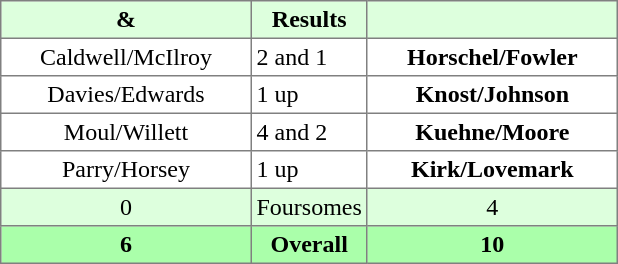<table border="1" cellpadding="3" style="border-collapse:collapse; text-align:center;">
<tr style="background:#ddffdd;">
<th width=160> & </th>
<th>Results</th>
<th width=160></th>
</tr>
<tr>
<td>Caldwell/McIlroy</td>
<td align=left> 2 and 1</td>
<td><strong>Horschel/Fowler</strong></td>
</tr>
<tr>
<td>Davies/Edwards</td>
<td align=left> 1 up</td>
<td><strong>Knost/Johnson</strong></td>
</tr>
<tr>
<td>Moul/Willett</td>
<td align=left> 4 and 2</td>
<td><strong>Kuehne/Moore</strong></td>
</tr>
<tr>
<td>Parry/Horsey</td>
<td align=left> 1 up</td>
<td><strong>Kirk/Lovemark</strong></td>
</tr>
<tr style="background:#ddffdd;">
<td>0</td>
<td>Foursomes</td>
<td>4</td>
</tr>
<tr style="background:#aaffaa;">
<th>6</th>
<th>Overall</th>
<th>10</th>
</tr>
</table>
